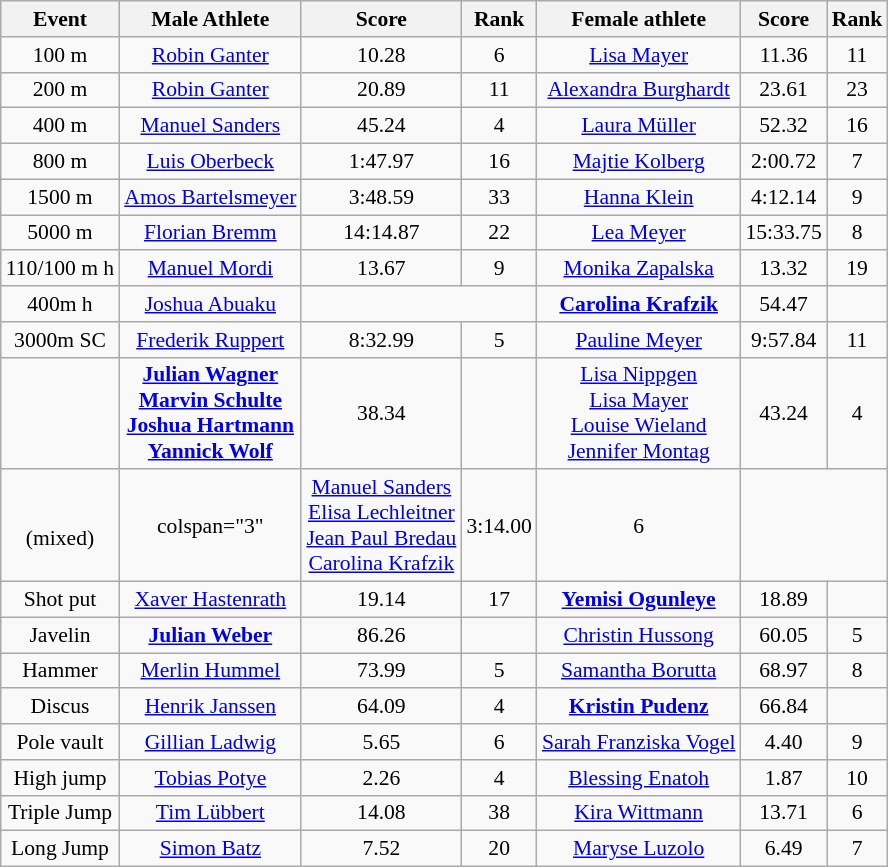<table class="wikitable" style="text-align:left; font-size:90%">
<tr>
<th>Event</th>
<th>Male Athlete</th>
<th>Score</th>
<th>Rank</th>
<th>Female athlete</th>
<th>Score</th>
<th>Rank</th>
</tr>
<tr align=center>
<td>100 m</td>
<td><a href='#'>Robin Ganter</a></td>
<td>10.28</td>
<td>6</td>
<td><a href='#'>Lisa Mayer</a></td>
<td>11.36</td>
<td>11</td>
</tr>
<tr align=center>
<td>200 m</td>
<td><a href='#'>Robin Ganter</a></td>
<td>20.89</td>
<td>11</td>
<td><a href='#'>Alexandra Burghardt</a></td>
<td>23.61</td>
<td>23</td>
</tr>
<tr align=center>
<td>400 m</td>
<td><a href='#'>Manuel Sanders</a></td>
<td>45.24</td>
<td>4</td>
<td><a href='#'>Laura Müller</a></td>
<td>52.32</td>
<td>16</td>
</tr>
<tr align=center>
<td>800 m</td>
<td><a href='#'>Luis Oberbeck</a></td>
<td>1:47.97</td>
<td>16</td>
<td><a href='#'>Majtie Kolberg</a></td>
<td>2:00.72</td>
<td>7</td>
</tr>
<tr align=center>
<td>1500 m</td>
<td><a href='#'>Amos Bartelsmeyer</a></td>
<td>3:48.59</td>
<td>33</td>
<td><a href='#'>Hanna Klein</a></td>
<td>4:12.14</td>
<td>9</td>
</tr>
<tr align=center>
<td>5000 m</td>
<td><a href='#'>Florian Bremm</a></td>
<td>14:14.87</td>
<td>22</td>
<td><a href='#'>Lea Meyer</a></td>
<td>15:33.75</td>
<td>8</td>
</tr>
<tr align=center>
<td>110/100 m h</td>
<td><a href='#'>Manuel Mordi</a></td>
<td>13.67</td>
<td>9</td>
<td><a href='#'>Monika Zapalska</a></td>
<td>13.32</td>
<td>19</td>
</tr>
<tr align=center>
<td>400m h</td>
<td><a href='#'>Joshua Abuaku</a></td>
<td colspan=2></td>
<td><strong><a href='#'>Carolina Krafzik</a></strong></td>
<td>54.47</td>
<td></td>
</tr>
<tr align=center>
<td>3000m SC</td>
<td><a href='#'>Frederik Ruppert</a></td>
<td>8:32.99</td>
<td>5</td>
<td><a href='#'>Pauline Meyer</a></td>
<td>9:57.84</td>
<td>11</td>
</tr>
<tr align=center>
<td></td>
<td><strong><a href='#'>Julian Wagner</a><br><a href='#'>Marvin Schulte</a><br><a href='#'>Joshua Hartmann</a><br><a href='#'>Yannick Wolf</a></strong></td>
<td>38.34</td>
<td></td>
<td><a href='#'>Lisa Nippgen</a><br><a href='#'>Lisa Mayer</a><br><a href='#'>Louise Wieland</a><br><a href='#'>Jennifer Montag</a></td>
<td>43.24</td>
<td>4</td>
</tr>
<tr align=center>
<td><br>(mixed)</td>
<td>colspan="3" </td>
<td><a href='#'>Manuel Sanders</a><br><a href='#'>Elisa Lechleitner</a><br><a href='#'>Jean Paul Bredau</a><br><a href='#'>Carolina Krafzik</a></td>
<td>3:14.00</td>
<td>6</td>
</tr>
<tr align=center>
<td>Shot put</td>
<td><a href='#'>Xaver Hastenrath</a></td>
<td>19.14</td>
<td>17</td>
<td><strong><a href='#'>Yemisi Ogunleye</a></strong></td>
<td>18.89</td>
<td></td>
</tr>
<tr align=center>
<td>Javelin</td>
<td><strong><a href='#'>Julian Weber</a></strong></td>
<td>86.26</td>
<td></td>
<td><a href='#'>Christin Hussong</a></td>
<td>60.05</td>
<td>5</td>
</tr>
<tr align=center>
<td>Hammer</td>
<td><a href='#'>Merlin Hummel</a></td>
<td>73.99</td>
<td>5</td>
<td><a href='#'>Samantha Borutta</a></td>
<td>68.97</td>
<td>8</td>
</tr>
<tr align=center>
<td>Discus</td>
<td><a href='#'>Henrik Janssen</a></td>
<td>64.09</td>
<td>4</td>
<td><strong><a href='#'>Kristin Pudenz</a></strong></td>
<td>66.84 <strong></strong></td>
<td></td>
</tr>
<tr align=center>
<td>Pole vault</td>
<td><a href='#'>Gillian Ladwig</a></td>
<td>5.65</td>
<td>6</td>
<td><a href='#'>Sarah Franziska Vogel</a></td>
<td>4.40</td>
<td>9</td>
</tr>
<tr align=center>
<td>High jump</td>
<td><a href='#'>Tobias Potye</a></td>
<td>2.26</td>
<td>4</td>
<td><a href='#'>Blessing Enatoh</a></td>
<td>1.87</td>
<td>10</td>
</tr>
<tr align=center>
<td>Triple Jump</td>
<td><a href='#'>Tim Lübbert</a></td>
<td>14.08</td>
<td>38</td>
<td><a href='#'>Kira Wittmann</a></td>
<td>13.71</td>
<td>6</td>
</tr>
<tr align=center>
<td>Long Jump</td>
<td><a href='#'>Simon Batz</a></td>
<td>7.52</td>
<td>20</td>
<td><a href='#'>Maryse Luzolo</a></td>
<td>6.49</td>
<td>7</td>
</tr>
</table>
